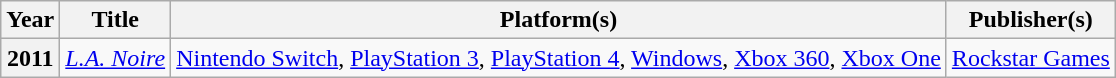<table class="wikitable plainrowheaders">
<tr>
<th scope="col">Year</th>
<th scope="col">Title</th>
<th scope="col">Platform(s)</th>
<th scope="col">Publisher(s)</th>
</tr>
<tr>
<th scope="row">2011</th>
<td><em><a href='#'>L.A. Noire</a></em></td>
<td><a href='#'>Nintendo Switch</a>, <a href='#'>PlayStation 3</a>, <a href='#'>PlayStation 4</a>, <a href='#'>Windows</a>, <a href='#'>Xbox 360</a>, <a href='#'>Xbox One</a></td>
<td><a href='#'>Rockstar Games</a></td>
</tr>
</table>
